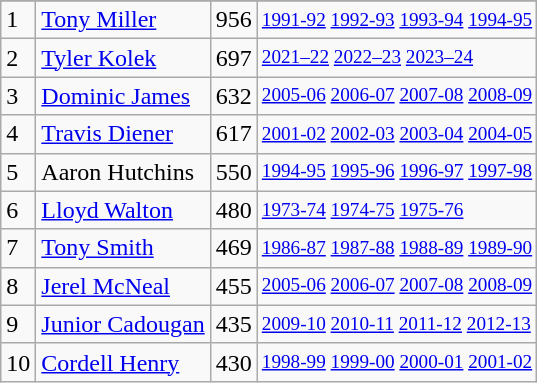<table class="wikitable">
<tr>
</tr>
<tr>
<td>1</td>
<td><a href='#'>Tony Miller</a></td>
<td>956</td>
<td style="font-size:80%;"><a href='#'>1991-92</a> <a href='#'>1992-93</a> <a href='#'>1993-94</a> <a href='#'>1994-95</a></td>
</tr>
<tr>
<td>2</td>
<td><a href='#'>Tyler Kolek</a></td>
<td>697</td>
<td style="font-size:80%;"><a href='#'>2021–22</a> <a href='#'>2022–23</a> <a href='#'>2023–24</a></td>
</tr>
<tr>
<td>3</td>
<td><a href='#'>Dominic James</a></td>
<td>632</td>
<td style="font-size:80%;"><a href='#'>2005-06</a> <a href='#'>2006-07</a> <a href='#'>2007-08</a> <a href='#'>2008-09</a></td>
</tr>
<tr>
<td>4</td>
<td><a href='#'>Travis Diener</a></td>
<td>617</td>
<td style="font-size:80%;"><a href='#'>2001-02</a> <a href='#'>2002-03</a> <a href='#'>2003-04</a> <a href='#'>2004-05</a></td>
</tr>
<tr>
<td>5</td>
<td>Aaron Hutchins</td>
<td>550</td>
<td style="font-size:80%;"><a href='#'>1994-95</a> <a href='#'>1995-96</a> <a href='#'>1996-97</a> <a href='#'>1997-98</a></td>
</tr>
<tr>
<td>6</td>
<td><a href='#'>Lloyd Walton</a></td>
<td>480</td>
<td style="font-size:80%;"><a href='#'>1973-74</a> <a href='#'>1974-75</a> <a href='#'>1975-76</a></td>
</tr>
<tr>
<td>7</td>
<td><a href='#'>Tony Smith</a></td>
<td>469</td>
<td style="font-size:80%;"><a href='#'>1986-87</a> <a href='#'>1987-88</a> <a href='#'>1988-89</a> <a href='#'>1989-90</a></td>
</tr>
<tr>
<td>8</td>
<td><a href='#'>Jerel McNeal</a></td>
<td>455</td>
<td style="font-size:80%;"><a href='#'>2005-06</a> <a href='#'>2006-07</a> <a href='#'>2007-08</a> <a href='#'>2008-09</a></td>
</tr>
<tr>
<td>9</td>
<td><a href='#'>Junior Cadougan</a></td>
<td>435</td>
<td style="font-size:80%;"><a href='#'>2009-10</a> <a href='#'>2010-11</a> <a href='#'>2011-12</a> <a href='#'>2012-13</a></td>
</tr>
<tr>
<td>10</td>
<td><a href='#'>Cordell Henry</a></td>
<td>430</td>
<td style="font-size:80%;"><a href='#'>1998-99</a> <a href='#'>1999-00</a> <a href='#'>2000-01</a> <a href='#'>2001-02</a></td>
</tr>
</table>
